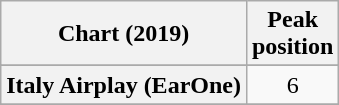<table class="wikitable sortable plainrowheaders" style="text-align:center;">
<tr>
<th scope="col">Chart (2019)</th>
<th scope="col">Peak<br>position</th>
</tr>
<tr>
</tr>
<tr>
<th scope="row">Italy Airplay (EarOne)</th>
<td>6</td>
</tr>
<tr>
</tr>
</table>
